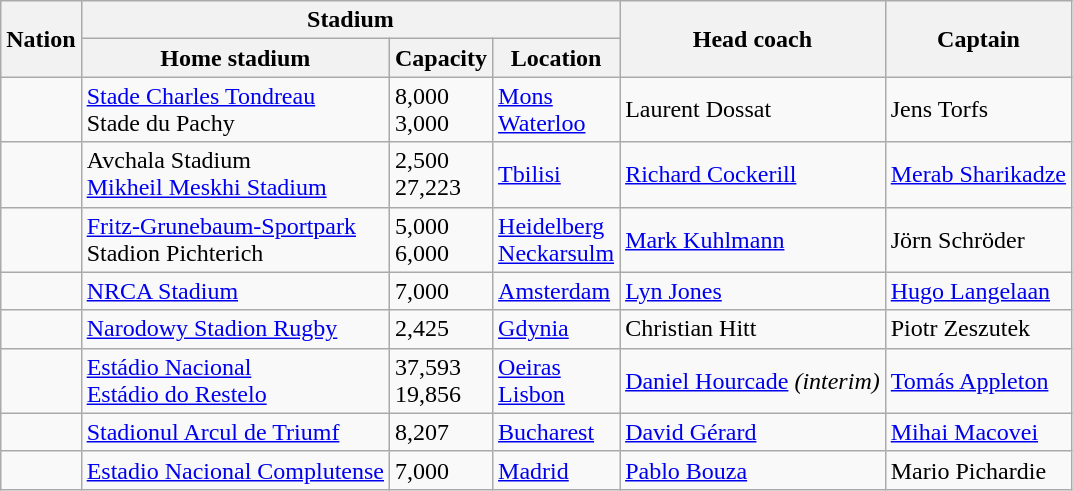<table class="wikitable">
<tr>
<th rowspan="2">Nation</th>
<th colspan="3">Stadium</th>
<th rowspan="2">Head coach</th>
<th rowspan="2">Captain</th>
</tr>
<tr>
<th>Home stadium</th>
<th>Capacity</th>
<th>Location</th>
</tr>
<tr>
<td></td>
<td><a href='#'>Stade Charles Tondreau</a><br>Stade du Pachy</td>
<td>8,000<br>3,000</td>
<td><a href='#'>Mons</a><br><a href='#'>Waterloo</a></td>
<td> Laurent Dossat</td>
<td>Jens Torfs</td>
</tr>
<tr>
<td></td>
<td>Avchala Stadium<br><a href='#'>Mikheil Meskhi Stadium</a></td>
<td>2,500<br>27,223</td>
<td><a href='#'>Tbilisi</a></td>
<td> <a href='#'>Richard Cockerill</a></td>
<td><a href='#'>Merab Sharikadze</a></td>
</tr>
<tr>
<td></td>
<td><a href='#'>Fritz-Grunebaum-Sportpark</a><br>Stadion Pichterich</td>
<td>5,000<br>6,000</td>
<td><a href='#'>Heidelberg</a><br><a href='#'>Neckarsulm</a></td>
<td> <a href='#'>Mark Kuhlmann</a></td>
<td>Jörn Schröder</td>
</tr>
<tr>
<td></td>
<td><a href='#'>NRCA Stadium</a></td>
<td>7,000</td>
<td><a href='#'>Amsterdam</a></td>
<td> <a href='#'>Lyn Jones</a></td>
<td><a href='#'>Hugo Langelaan</a></td>
</tr>
<tr>
<td></td>
<td><a href='#'>Narodowy Stadion Rugby</a></td>
<td>2,425</td>
<td><a href='#'>Gdynia</a></td>
<td> Christian Hitt</td>
<td>Piotr Zeszutek</td>
</tr>
<tr>
<td></td>
<td><a href='#'>Estádio Nacional</a><br><a href='#'>Estádio do Restelo</a></td>
<td>37,593<br>19,856</td>
<td><a href='#'>Oeiras</a><br><a href='#'>Lisbon</a></td>
<td> <a href='#'>Daniel Hourcade</a> <em>(interim)</em></td>
<td><a href='#'>Tomás Appleton</a></td>
</tr>
<tr>
<td></td>
<td><a href='#'>Stadionul Arcul de Triumf</a></td>
<td>8,207</td>
<td><a href='#'>Bucharest</a></td>
<td> <a href='#'>David Gérard</a></td>
<td><a href='#'>Mihai Macovei</a></td>
</tr>
<tr>
<td></td>
<td><a href='#'>Estadio Nacional Complutense</a></td>
<td>7,000</td>
<td><a href='#'>Madrid</a></td>
<td> <a href='#'>Pablo Bouza</a></td>
<td>Mario Pichardie</td>
</tr>
</table>
